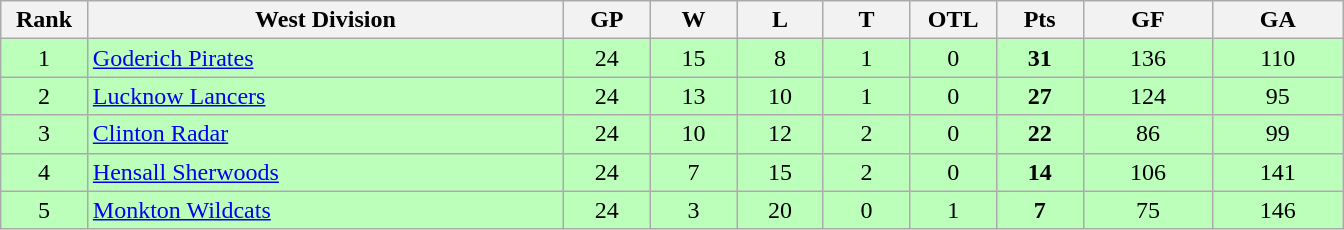<table class="wikitable" style="text-align:center" width:50em">
<tr>
<th bgcolor="#DDDDFF" width="5%">Rank</th>
<th bgcolor="#DDDDFF" width="27.5%">West Division</th>
<th bgcolor="#DDDDFF" width="5%">GP</th>
<th bgcolor="#DDDDFF" width="5%">W</th>
<th bgcolor="#DDDDFF" width="5%">L</th>
<th bgcolor="#DDDDFF" width="5%">T</th>
<th bgcolor="#DDDDFF" width="5%">OTL</th>
<th bgcolor="#DDDDFF" width="5%">Pts</th>
<th bgcolor="#DDDDFF" width="7.5%">GF</th>
<th bgcolor="#DDDDFF" width="7.5%">GA</th>
</tr>
<tr bgcolor="#bbffbb">
<td>1</td>
<td align=left><a href='#'>Goderich Pirates</a></td>
<td>24</td>
<td>15</td>
<td>8</td>
<td>1</td>
<td>0</td>
<td><strong>31</strong></td>
<td>136</td>
<td>110</td>
</tr>
<tr bgcolor="#bbffbb">
<td>2</td>
<td align=left><a href='#'>Lucknow Lancers</a></td>
<td>24</td>
<td>13</td>
<td>10</td>
<td>1</td>
<td>0</td>
<td><strong>27</strong></td>
<td>124</td>
<td>95</td>
</tr>
<tr bgcolor="#bbffbb">
<td>3</td>
<td align=left><a href='#'>Clinton Radar</a></td>
<td>24</td>
<td>10</td>
<td>12</td>
<td>2</td>
<td>0</td>
<td><strong>22</strong></td>
<td>86</td>
<td>99</td>
</tr>
<tr bgcolor="#bbffbb">
<td>4</td>
<td align=left><a href='#'>Hensall Sherwoods</a></td>
<td>24</td>
<td>7</td>
<td>15</td>
<td>2</td>
<td>0</td>
<td><strong>14</strong></td>
<td>106</td>
<td>141</td>
</tr>
<tr bgcolor="#bbffbb">
<td>5</td>
<td align=left><a href='#'>Monkton Wildcats</a></td>
<td>24</td>
<td>3</td>
<td>20</td>
<td>0</td>
<td>1</td>
<td><strong>7</strong></td>
<td>75</td>
<td>146</td>
</tr>
</table>
